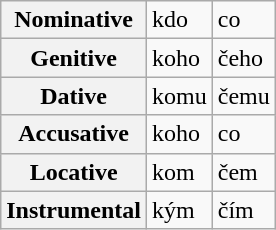<table class=wikitable>
<tr>
<th>Nominative</th>
<td>kdo</td>
<td>co</td>
</tr>
<tr>
<th>Genitive</th>
<td>koho</td>
<td>čeho</td>
</tr>
<tr>
<th>Dative</th>
<td>komu</td>
<td>čemu</td>
</tr>
<tr>
<th>Accusative</th>
<td>koho</td>
<td>co</td>
</tr>
<tr>
<th>Locative</th>
<td>kom</td>
<td>čem</td>
</tr>
<tr>
<th>Instrumental</th>
<td>kým</td>
<td>čím</td>
</tr>
</table>
